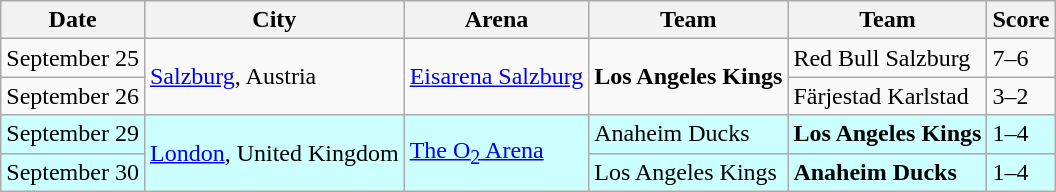<table class="wikitable">
<tr>
<th>Date</th>
<th>City</th>
<th>Arena</th>
<th>Team</th>
<th>Team</th>
<th>Score</th>
</tr>
<tr>
<td>September 25</td>
<td rowspan="2"><a href='#'>Salzburg</a>, Austria</td>
<td rowspan="2"><a href='#'>Eisarena Salzburg</a></td>
<td rowspan="2"><strong>Los Angeles Kings</strong></td>
<td>Red Bull Salzburg</td>
<td>7–6</td>
</tr>
<tr>
<td>September 26</td>
<td>Färjestad Karlstad</td>
<td>3–2</td>
</tr>
<tr bgcolor="#ccffff">
<td>September 29</td>
<td rowspan="2"><a href='#'>London</a>, United Kingdom</td>
<td rowspan="2"><a href='#'>The O<sub>2</sub> Arena</a></td>
<td>Anaheim Ducks</td>
<td><strong>Los Angeles Kings</strong></td>
<td>1–4</td>
</tr>
<tr bgcolor="#ccffff">
<td>September 30</td>
<td>Los Angeles Kings</td>
<td><strong>Anaheim Ducks</strong></td>
<td>1–4</td>
</tr>
</table>
